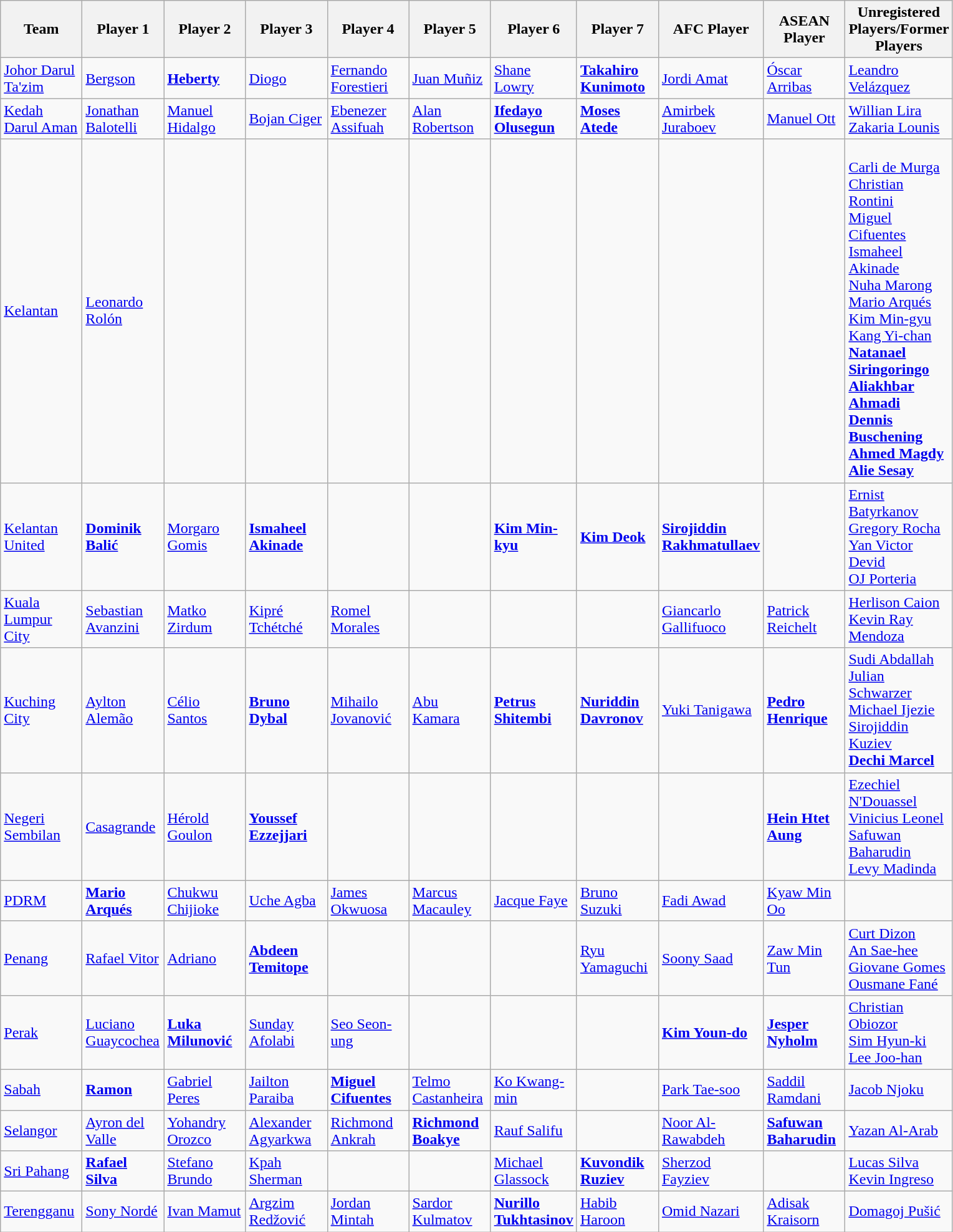<table class="wikitable sortable">
<tr>
<th style="width:80px;">Team</th>
<th style="width:80px;">Player 1</th>
<th style="width:80px;">Player 2</th>
<th style="width:80px;">Player 3</th>
<th style="width:80px;">Player 4</th>
<th style="width:80px;">Player 5</th>
<th style="width:80px;">Player 6</th>
<th style="width:80px;">Player 7</th>
<th style="width:80px;">AFC Player</th>
<th style="width:80px;">ASEAN Player</th>
<th style="width:80px;">Unregistered Players/Former Players</th>
</tr>
<tr>
<td><a href='#'>Johor Darul Ta'zim</a></td>
<td> <a href='#'>Bergson</a></td>
<td> <strong><a href='#'>Heberty</a></strong></td>
<td> <a href='#'>Diogo</a></td>
<td> <a href='#'>Fernando Forestieri</a></td>
<td> <a href='#'>Juan Muñiz</a></td>
<td> <a href='#'>Shane Lowry</a></td>
<td> <strong><a href='#'>Takahiro Kunimoto</a></strong></td>
<td> <a href='#'>Jordi Amat</a></td>
<td> <a href='#'>Óscar Arribas</a></td>
<td> <a href='#'>Leandro Velázquez</a></td>
</tr>
<tr>
<td><a href='#'>Kedah Darul Aman</a></td>
<td> <a href='#'>Jonathan Balotelli</a></td>
<td> <a href='#'>Manuel Hidalgo</a></td>
<td> <a href='#'>Bojan Ciger</a></td>
<td> <a href='#'>Ebenezer Assifuah</a></td>
<td> <a href='#'>Alan Robertson</a></td>
<td> <strong><a href='#'>Ifedayo Olusegun</a></strong></td>
<td> <strong><a href='#'>Moses Atede</a></strong></td>
<td> <a href='#'>Amirbek Juraboev</a></td>
<td> <a href='#'>Manuel Ott</a></td>
<td> <a href='#'>Willian Lira</a> <br>  <a href='#'>Zakaria Lounis</a></td>
</tr>
<tr>
<td><a href='#'>Kelantan</a></td>
<td> <a href='#'>Leonardo Rolón</a></td>
<td></td>
<td></td>
<td></td>
<td></td>
<td></td>
<td></td>
<td></td>
<td></td>
<td><br>  <a href='#'>Carli de Murga</a> <br>  <a href='#'>Christian Rontini</a> <br>  <a href='#'>Miguel Cifuentes</a>  <br>  <a href='#'>Ismaheel Akinade</a> <br>  <a href='#'>Nuha Marong</a><br> <a href='#'>Mario Arqués</a><br> <a href='#'>Kim Min-gyu</a><br> <a href='#'>Kang Yi-chan</a><br> <strong><a href='#'>Natanael Siringoringo</a></strong><br> <strong><a href='#'>Aliakhbar Ahmadi</a></strong> <br> <strong><a href='#'>Dennis Buschening</a></strong><br> <strong><a href='#'>Ahmed Magdy</a></strong><br> <strong><a href='#'>Alie Sesay</a></strong></td>
</tr>
<tr>
<td><a href='#'>Kelantan United</a></td>
<td> <strong><a href='#'>Dominik Balić</a></strong></td>
<td> <a href='#'>Morgaro Gomis</a></td>
<td> <strong><a href='#'>Ismaheel Akinade</a></strong></td>
<td></td>
<td></td>
<td> <strong><a href='#'>Kim Min-kyu</a></strong></td>
<td> <strong><a href='#'>Kim Deok</a></strong></td>
<td> <strong><a href='#'>Sirojiddin Rakhmatullaev</a></strong></td>
<td></td>
<td> <a href='#'>Ernist Batyrkanov</a> <br>  <a href='#'>Gregory Rocha</a> <br>  <a href='#'>Yan Victor</a> <br>  <a href='#'>Devid</a><br> <a href='#'>OJ Porteria</a></td>
</tr>
<tr>
<td><a href='#'>Kuala Lumpur City</a></td>
<td> <a href='#'>Sebastian Avanzini</a></td>
<td> <a href='#'>Matko Zirdum</a></td>
<td> <a href='#'>Kipré Tchétché</a></td>
<td> <a href='#'>Romel Morales</a></td>
<td></td>
<td></td>
<td></td>
<td> <a href='#'>Giancarlo Gallifuoco</a></td>
<td> <a href='#'>Patrick Reichelt</a></td>
<td> <a href='#'>Herlison Caion</a><br> <a href='#'>Kevin Ray Mendoza</a></td>
</tr>
<tr>
<td><a href='#'>Kuching City</a></td>
<td> <a href='#'>Aylton Alemão</a></td>
<td> <a href='#'>Célio Santos</a></td>
<td> <strong><a href='#'>Bruno Dybal</a></strong></td>
<td> <a href='#'>Mihailo Jovanović</a></td>
<td> <a href='#'>Abu Kamara</a></td>
<td> <strong><a href='#'>Petrus Shitembi</a></strong></td>
<td><strong><a href='#'>Nuriddin Davronov</a></strong></td>
<td> <a href='#'>Yuki Tanigawa</a></td>
<td> <strong><a href='#'>Pedro Henrique</a></strong></td>
<td> <a href='#'>Sudi Abdallah</a> <br>  <a href='#'>Julian Schwarzer</a><br> <a href='#'>Michael Ijezie</a> <br>  <a href='#'>Sirojiddin Kuziev</a> <br> <a href='#'><strong>Dechi Marcel</strong></a></td>
</tr>
<tr>
<td><a href='#'>Negeri Sembilan</a></td>
<td> <a href='#'>Casagrande</a></td>
<td> <a href='#'>Hérold Goulon</a></td>
<td><strong><a href='#'>Youssef Ezzejjari</a></strong></td>
<td></td>
<td></td>
<td></td>
<td></td>
<td></td>
<td> <strong><a href='#'>Hein Htet Aung</a></strong></td>
<td>  <a href='#'>Ezechiel N'Douassel</a><br>  <a href='#'>Vinicius Leonel</a> <br> <a href='#'>Safuwan Baharudin</a> <br> <a href='#'>Levy Madinda</a></td>
</tr>
<tr>
<td><a href='#'>PDRM</a></td>
<td> <strong><a href='#'>Mario Arqués</a></strong></td>
<td> <a href='#'>Chukwu Chijioke</a></td>
<td> <a href='#'>Uche Agba</a></td>
<td> <a href='#'>James Okwuosa</a></td>
<td> <a href='#'>Marcus Macauley</a></td>
<td> <a href='#'>Jacque Faye</a></td>
<td> <a href='#'>Bruno Suzuki</a></td>
<td> <a href='#'>Fadi Awad</a></td>
<td> <a href='#'>Kyaw Min Oo</a></td>
<td></td>
</tr>
<tr>
<td><a href='#'>Penang</a></td>
<td> <a href='#'>Rafael Vitor</a></td>
<td> <a href='#'>Adriano</a></td>
<td> <strong><a href='#'>Abdeen Temitope</a></strong></td>
<td></td>
<td></td>
<td></td>
<td> <a href='#'>Ryu Yamaguchi</a></td>
<td> <a href='#'>Soony Saad</a></td>
<td> <a href='#'>Zaw Min Tun</a></td>
<td> <a href='#'>Curt Dizon</a> <br>  <a href='#'>An Sae-hee</a> <br>  <a href='#'>Giovane Gomes</a> <br>  <a href='#'>Ousmane Fané</a></td>
</tr>
<tr>
<td><a href='#'>Perak</a></td>
<td> <a href='#'>Luciano Guaycochea</a></td>
<td> <strong><a href='#'>Luka Milunović</a></strong></td>
<td> <a href='#'>Sunday Afolabi</a></td>
<td> <a href='#'>Seo Seon-ung</a></td>
<td></td>
<td></td>
<td></td>
<td> <strong><a href='#'>Kim Youn-do</a></strong></td>
<td> <strong><a href='#'>Jesper Nyholm</a></strong></td>
<td> <a href='#'>Christian Obiozor</a> <br>  <a href='#'>Sim Hyun-ki</a> <br> <a href='#'>Lee Joo-han</a></td>
</tr>
<tr>
<td><a href='#'>Sabah</a></td>
<td> <strong><a href='#'>Ramon</a></strong></td>
<td> <a href='#'>Gabriel Peres</a></td>
<td> <a href='#'>Jailton Paraiba</a></td>
<td> <strong><a href='#'>Miguel Cifuentes</a></strong></td>
<td> <a href='#'>Telmo Castanheira</a></td>
<td> <a href='#'>Ko Kwang-min</a></td>
<td></td>
<td> <a href='#'>Park Tae-soo</a></td>
<td> <a href='#'>Saddil Ramdani</a></td>
<td> <a href='#'>Jacob Njoku</a></td>
</tr>
<tr>
<td><a href='#'>Selangor</a></td>
<td> <a href='#'>Ayron del Valle</a></td>
<td> <a href='#'>Yohandry Orozco</a></td>
<td> <a href='#'>Alexander Agyarkwa</a></td>
<td> <a href='#'>Richmond Ankrah</a></td>
<td> <strong><a href='#'>Richmond Boakye</a></strong></td>
<td> <a href='#'>Rauf Salifu</a></td>
<td></td>
<td> <a href='#'>Noor Al-Rawabdeh</a></td>
<td> <strong><a href='#'>Safuwan Baharudin</a></strong></td>
<td> <a href='#'>Yazan Al-Arab</a></td>
</tr>
<tr>
<td><a href='#'>Sri Pahang</a></td>
<td> <strong><a href='#'>Rafael Silva</a></strong></td>
<td> <a href='#'>Stefano Brundo</a></td>
<td> <a href='#'>Kpah Sherman</a></td>
<td></td>
<td></td>
<td> <a href='#'>Michael Glassock</a></td>
<td> <strong><a href='#'>Kuvondik Ruziev</a></strong></td>
<td> <a href='#'>Sherzod Fayziev</a></td>
<td></td>
<td> <a href='#'>Lucas Silva</a>   <a href='#'>Kevin Ingreso</a></td>
</tr>
<tr>
<td><a href='#'>Terengganu</a></td>
<td> <a href='#'>Sony Nordé</a></td>
<td> <a href='#'>Ivan Mamut</a></td>
<td> <a href='#'>Argzim Redžović</a></td>
<td> <a href='#'>Jordan Mintah</a></td>
<td> <a href='#'>Sardor Kulmatov</a></td>
<td> <strong><a href='#'>Nurillo Tukhtasinov</a></strong></td>
<td> <a href='#'>Habib Haroon</a></td>
<td> <a href='#'>Omid Nazari</a></td>
<td> <a href='#'>Adisak Kraisorn</a></td>
<td> <a href='#'>Domagoj Pušić</a></td>
</tr>
</table>
